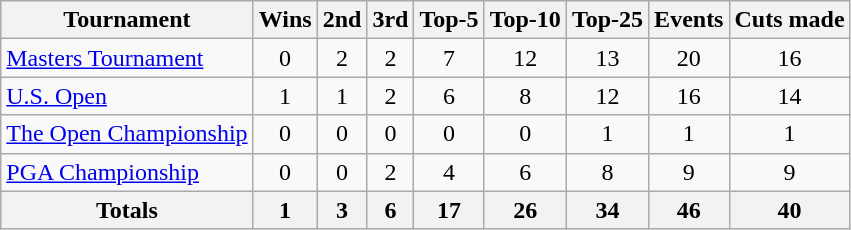<table class=wikitable style=text-align:center>
<tr>
<th>Tournament</th>
<th>Wins</th>
<th>2nd</th>
<th>3rd</th>
<th>Top-5</th>
<th>Top-10</th>
<th>Top-25</th>
<th>Events</th>
<th>Cuts made</th>
</tr>
<tr>
<td align=left><a href='#'>Masters Tournament</a></td>
<td>0</td>
<td>2</td>
<td>2</td>
<td>7</td>
<td>12</td>
<td>13</td>
<td>20</td>
<td>16</td>
</tr>
<tr>
<td align=left><a href='#'>U.S. Open</a></td>
<td>1</td>
<td>1</td>
<td>2</td>
<td>6</td>
<td>8</td>
<td>12</td>
<td>16</td>
<td>14</td>
</tr>
<tr>
<td align=left><a href='#'>The Open Championship</a></td>
<td>0</td>
<td>0</td>
<td>0</td>
<td>0</td>
<td>0</td>
<td>1</td>
<td>1</td>
<td>1</td>
</tr>
<tr>
<td align=left><a href='#'>PGA Championship</a></td>
<td>0</td>
<td>0</td>
<td>2</td>
<td>4</td>
<td>6</td>
<td>8</td>
<td>9</td>
<td>9</td>
</tr>
<tr>
<th>Totals</th>
<th>1</th>
<th>3</th>
<th>6</th>
<th>17</th>
<th>26</th>
<th>34</th>
<th>46</th>
<th>40</th>
</tr>
</table>
